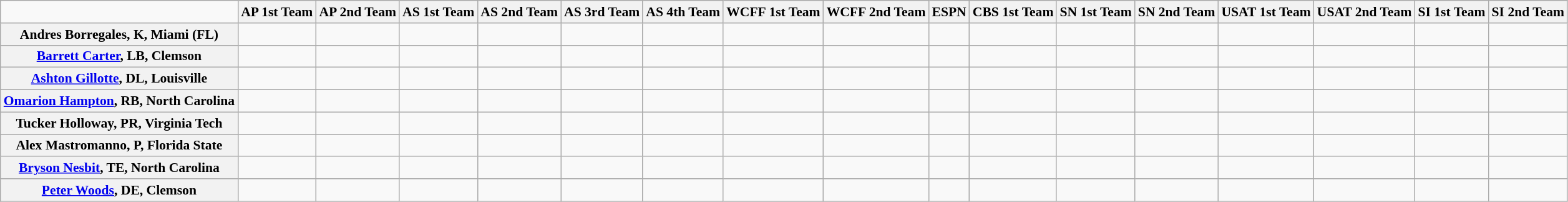<table class="wikitable" style="white-space:nowrap; font-size:90%; text-align:center;">
<tr>
<td></td>
<th>AP 1st Team</th>
<th>AP 2nd Team</th>
<th>AS 1st Team</th>
<th>AS 2nd Team</th>
<th>AS 3rd Team</th>
<th>AS 4th Team</th>
<th>WCFF 1st Team</th>
<th>WCFF 2nd Team </th>
<th>ESPN</th>
<th>CBS 1st Team</th>
<th>SN 1st Team</th>
<th>SN 2nd Team</th>
<th>USAT 1st Team</th>
<th>USAT 2nd Team</th>
<th>SI 1st Team</th>
<th>SI 2nd Team</th>
</tr>
<tr>
<th>Andres Borregales, K, Miami (FL)</th>
<td></td>
<td></td>
<td></td>
<td></td>
<td></td>
<td></td>
<td></td>
<td></td>
<td></td>
<td></td>
<td></td>
<td></td>
<td></td>
<td></td>
<td></td>
<td></td>
</tr>
<tr>
<th><a href='#'>Barrett Carter</a>, LB, Clemson</th>
<td></td>
<td></td>
<td></td>
<td></td>
<td></td>
<td></td>
<td></td>
<td></td>
<td></td>
<td></td>
<td></td>
<td></td>
<td></td>
<td></td>
<td></td>
<td></td>
</tr>
<tr>
<th><a href='#'>Ashton Gillotte</a>, DL, Louisville</th>
<td></td>
<td></td>
<td></td>
<td></td>
<td></td>
<td></td>
<td></td>
<td></td>
<td></td>
<td></td>
<td></td>
<td></td>
<td></td>
<td></td>
<td></td>
<td></td>
</tr>
<tr>
<th><a href='#'>Omarion Hampton</a>, RB, North Carolina</th>
<td></td>
<td></td>
<td></td>
<td></td>
<td></td>
<td></td>
<td></td>
<td></td>
<td></td>
<td></td>
<td></td>
<td></td>
<td></td>
<td></td>
<td></td>
<td></td>
</tr>
<tr>
<th>Tucker Holloway, PR, Virginia Tech</th>
<td></td>
<td></td>
<td></td>
<td></td>
<td></td>
<td></td>
<td></td>
<td></td>
<td></td>
<td></td>
<td></td>
<td></td>
<td></td>
<td></td>
<td></td>
<td></td>
</tr>
<tr>
<th>Alex Mastromanno, P, Florida State</th>
<td></td>
<td></td>
<td></td>
<td></td>
<td></td>
<td></td>
<td></td>
<td></td>
<td></td>
<td></td>
<td></td>
<td></td>
<td></td>
<td></td>
<td></td>
<td></td>
</tr>
<tr>
<th><a href='#'>Bryson Nesbit</a>, TE, North Carolina</th>
<td></td>
<td></td>
<td></td>
<td></td>
<td></td>
<td></td>
<td></td>
<td></td>
<td></td>
<td></td>
<td></td>
<td></td>
<td></td>
<td></td>
<td></td>
<td></td>
</tr>
<tr>
<th><a href='#'>Peter Woods</a>, DE, Clemson</th>
<td></td>
<td></td>
<td></td>
<td></td>
<td></td>
<td></td>
<td></td>
<td></td>
<td></td>
<td></td>
<td></td>
<td></td>
<td></td>
<td></td>
<td></td>
<td></td>
</tr>
</table>
